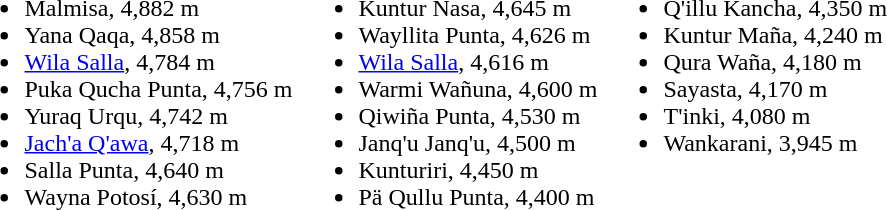<table>
<tr valign="top">
<td><br><ul><li>Malmisa, 4,882 m</li><li>Yana Qaqa, 4,858 m</li><li><a href='#'>Wila Salla</a>, 4,784 m</li><li>Puka Qucha Punta, 4,756 m</li><li>Yuraq Urqu, 4,742 m</li><li><a href='#'>Jach'a Q'awa</a>, 4,718 m</li><li>Salla Punta, 4,640 m</li><li>Wayna Potosí, 4,630 m</li></ul></td>
<td><br><ul><li>Kuntur Nasa, 4,645 m</li><li>Wayllita Punta, 4,626 m</li><li><a href='#'>Wila Salla</a>, 4,616 m</li><li>Warmi Wañuna, 4,600 m</li><li>Qiwiña Punta, 4,530 m</li><li>Janq'u Janq'u, 4,500 m</li><li>Kunturiri, 4,450 m</li><li>Pä Qullu Punta, 4,400 m</li></ul></td>
<td><br><ul><li>Q'illu Kancha, 4,350 m</li><li>Kuntur Maña, 4,240 m</li><li>Qura Waña, 4,180 m</li><li>Sayasta, 4,170 m</li><li>T'inki, 4,080 m</li><li>Wankarani, 3,945 m</li></ul></td>
</tr>
</table>
